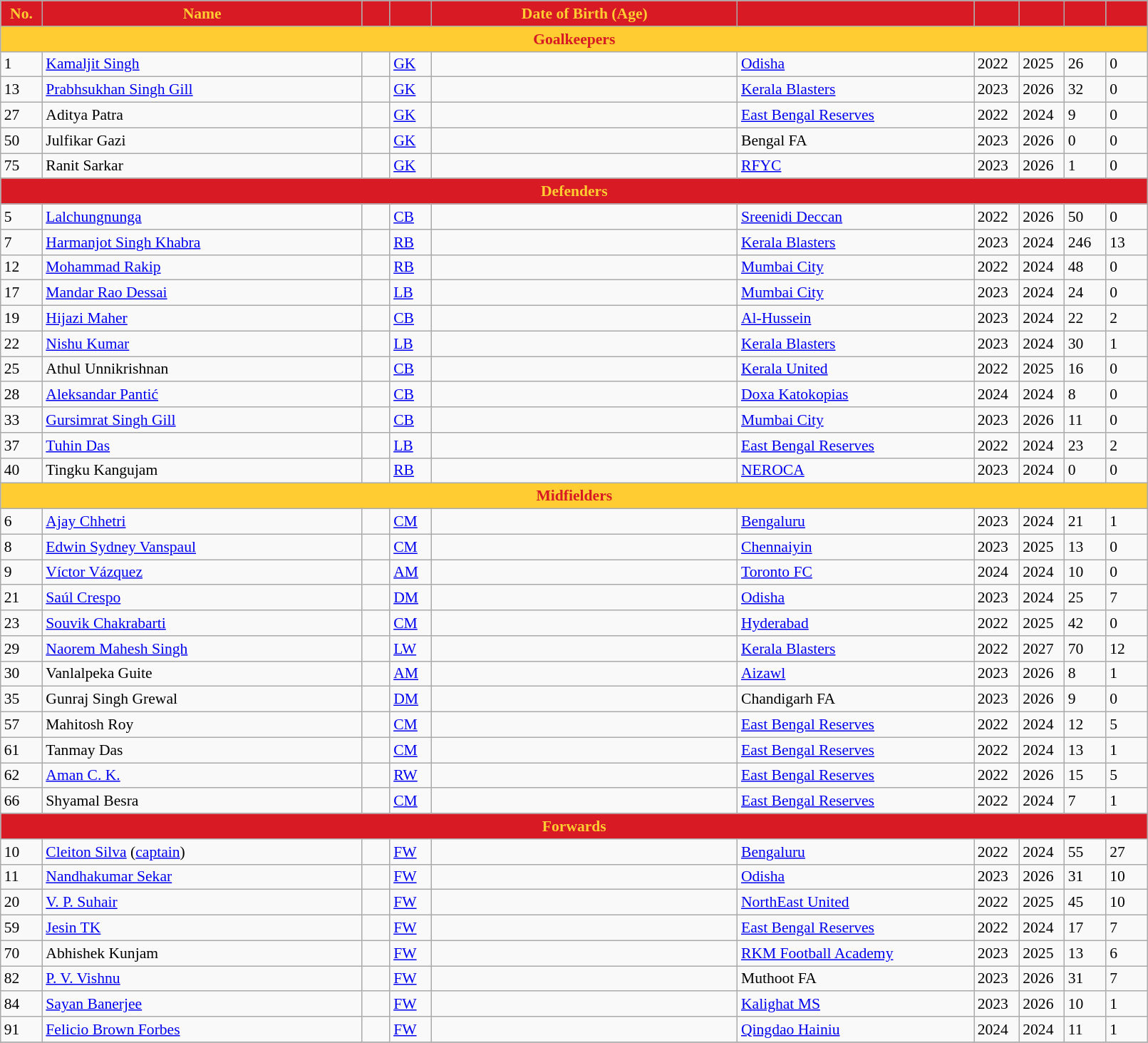<table class="wikitable" style="text-align:left; font-size:90%; width:85%;">
<tr>
<th style="background:#d71a23; color:#ffcd31; text-align:center; width:3%;">No.</th>
<th style="background:#d71a23; color:#ffcd31; text-align:center; width:23%;">Name</th>
<th style="background:#d71a23; color:#ffcd31; text-align:center; width:2%;"></th>
<th style="background:#d71a23; color:#ffcd31; text-align:center; width:3%;"></th>
<th style="background:#d71a23; color:#ffcd31; text-align:center; width:22%;">Date of Birth (Age)</th>
<th style="background:#d71a23; color:#ffcd31; text-align:center; width:17%;"></th>
<th style="background:#d71a23; color:#ffcd31; text-align:center; width:3%;"></th>
<th style="background:#d71a23; color:#ffcd31; text-align:center; width:3%;"></th>
<th style="background:#d71a23; color:#ffcd31; text-align:center; width:3%;"></th>
<th style="background:#d71a23; color:#ffcd31; text-align:center; width:3%;"></th>
</tr>
<tr>
<th colspan="10" style="background:#ffcd31; color:#d71a23; text-align:center;">Goalkeepers</th>
</tr>
<tr>
<td>1</td>
<td><a href='#'>Kamaljit Singh</a></td>
<td></td>
<td><a href='#'>GK</a></td>
<td></td>
<td align="left"> <a href='#'>Odisha</a></td>
<td>2022</td>
<td>2025</td>
<td>26</td>
<td>0</td>
</tr>
<tr>
<td>13</td>
<td><a href='#'>Prabhsukhan Singh Gill</a></td>
<td></td>
<td><a href='#'>GK</a></td>
<td></td>
<td align="left"> <a href='#'>Kerala Blasters</a></td>
<td>2023</td>
<td>2026</td>
<td>32</td>
<td>0</td>
</tr>
<tr>
<td>27</td>
<td>Aditya Patra</td>
<td></td>
<td><a href='#'>GK</a></td>
<td></td>
<td align="left"> <a href='#'>East Bengal Reserves</a></td>
<td>2022</td>
<td>2024</td>
<td>9</td>
<td>0</td>
</tr>
<tr>
<td>50</td>
<td>Julfikar Gazi</td>
<td></td>
<td><a href='#'>GK</a></td>
<td></td>
<td align="left"> Bengal FA</td>
<td>2023</td>
<td>2026</td>
<td>0</td>
<td>0</td>
</tr>
<tr>
<td>75</td>
<td>Ranit Sarkar</td>
<td></td>
<td><a href='#'>GK</a></td>
<td></td>
<td align="left"> <a href='#'>RFYC</a></td>
<td>2023</td>
<td>2026</td>
<td>1</td>
<td>0</td>
</tr>
<tr>
<th colspan="10" style="background:#d71a23; color:#ffcd31; text-align:center;">Defenders</th>
</tr>
<tr>
<td>5</td>
<td><a href='#'>Lalchungnunga</a></td>
<td></td>
<td><a href='#'>CB</a></td>
<td></td>
<td align="left"> <a href='#'>Sreenidi Deccan</a></td>
<td>2022</td>
<td>2026</td>
<td>50</td>
<td>0</td>
</tr>
<tr>
<td>7</td>
<td><a href='#'>Harmanjot Singh Khabra</a></td>
<td></td>
<td><a href='#'>RB</a></td>
<td></td>
<td align="left"> <a href='#'>Kerala Blasters</a></td>
<td>2023</td>
<td>2024</td>
<td>246</td>
<td>13</td>
</tr>
<tr>
<td>12</td>
<td><a href='#'>Mohammad Rakip</a></td>
<td></td>
<td><a href='#'>RB</a></td>
<td></td>
<td align="left"> <a href='#'>Mumbai City</a></td>
<td>2022</td>
<td>2024</td>
<td>48</td>
<td>0</td>
</tr>
<tr>
<td>17</td>
<td><a href='#'>Mandar Rao Dessai</a></td>
<td></td>
<td><a href='#'>LB</a></td>
<td></td>
<td align="left"> <a href='#'>Mumbai City</a></td>
<td>2023</td>
<td>2024</td>
<td>24</td>
<td>0</td>
</tr>
<tr>
<td>19</td>
<td><a href='#'>Hijazi Maher</a></td>
<td></td>
<td><a href='#'>CB</a></td>
<td></td>
<td align="left"> <a href='#'>Al-Hussein</a></td>
<td>2023</td>
<td>2024</td>
<td>22</td>
<td>2</td>
</tr>
<tr>
<td>22</td>
<td><a href='#'>Nishu Kumar</a></td>
<td></td>
<td><a href='#'>LB</a></td>
<td></td>
<td align="left"> <a href='#'>Kerala Blasters</a></td>
<td>2023</td>
<td>2024</td>
<td>30</td>
<td>1</td>
</tr>
<tr>
<td>25</td>
<td>Athul Unnikrishnan</td>
<td></td>
<td><a href='#'>CB</a></td>
<td></td>
<td align="left"> <a href='#'>Kerala United</a></td>
<td>2022</td>
<td>2025</td>
<td>16</td>
<td>0</td>
</tr>
<tr>
<td>28</td>
<td><a href='#'>Aleksandar Pantić</a></td>
<td></td>
<td><a href='#'>CB</a></td>
<td></td>
<td align="left"> <a href='#'>Doxa Katokopias</a></td>
<td>2024</td>
<td>2024</td>
<td>8</td>
<td>0</td>
</tr>
<tr>
<td>33</td>
<td><a href='#'>Gursimrat Singh Gill</a></td>
<td></td>
<td><a href='#'>CB</a></td>
<td></td>
<td align="left"> <a href='#'>Mumbai City</a></td>
<td>2023</td>
<td>2026</td>
<td>11</td>
<td>0</td>
</tr>
<tr>
<td>37</td>
<td><a href='#'>Tuhin Das</a></td>
<td></td>
<td><a href='#'>LB</a></td>
<td></td>
<td align="left"> <a href='#'>East Bengal Reserves</a></td>
<td>2022</td>
<td>2024</td>
<td>23</td>
<td>2</td>
</tr>
<tr>
<td>40</td>
<td>Tingku Kangujam</td>
<td></td>
<td><a href='#'>RB</a></td>
<td></td>
<td align="left"> <a href='#'>NEROCA</a></td>
<td>2023</td>
<td>2024</td>
<td>0</td>
<td>0</td>
</tr>
<tr>
<th colspan="10" style="background:#ffcd31; color:#d71a23; text-align:center;">Midfielders</th>
</tr>
<tr>
<td>6</td>
<td><a href='#'>Ajay Chhetri</a></td>
<td></td>
<td><a href='#'>CM</a></td>
<td></td>
<td align="left"> <a href='#'>Bengaluru</a></td>
<td>2023</td>
<td>2024</td>
<td>21</td>
<td>1</td>
</tr>
<tr>
<td>8</td>
<td><a href='#'>Edwin Sydney Vanspaul</a></td>
<td></td>
<td><a href='#'>CM</a></td>
<td></td>
<td align="left"> <a href='#'>Chennaiyin</a></td>
<td>2023</td>
<td>2025</td>
<td>13</td>
<td>0</td>
</tr>
<tr>
<td>9</td>
<td><a href='#'>Víctor Vázquez</a></td>
<td></td>
<td><a href='#'>AM</a></td>
<td></td>
<td align="left"> <a href='#'>Toronto FC</a></td>
<td>2024</td>
<td>2024</td>
<td>10</td>
<td>0</td>
</tr>
<tr>
<td>21</td>
<td><a href='#'>Saúl Crespo</a></td>
<td></td>
<td><a href='#'>DM</a></td>
<td></td>
<td align="left"> <a href='#'>Odisha</a></td>
<td>2023</td>
<td>2024</td>
<td>25</td>
<td>7</td>
</tr>
<tr>
<td>23</td>
<td><a href='#'>Souvik Chakrabarti</a></td>
<td></td>
<td><a href='#'>CM</a></td>
<td></td>
<td align="left"> <a href='#'>Hyderabad</a></td>
<td>2022</td>
<td>2025</td>
<td>42</td>
<td>0</td>
</tr>
<tr>
<td>29</td>
<td><a href='#'>Naorem Mahesh Singh</a></td>
<td></td>
<td><a href='#'>LW</a></td>
<td></td>
<td align="left"> <a href='#'>Kerala Blasters</a></td>
<td>2022</td>
<td>2027</td>
<td>70</td>
<td>12</td>
</tr>
<tr>
<td>30</td>
<td>Vanlalpeka Guite</td>
<td></td>
<td><a href='#'>AM</a></td>
<td></td>
<td align="left"> <a href='#'>Aizawl</a></td>
<td>2023</td>
<td>2026</td>
<td>8</td>
<td>1</td>
</tr>
<tr>
<td>35</td>
<td>Gunraj Singh Grewal</td>
<td></td>
<td><a href='#'>DM</a></td>
<td></td>
<td align="left"> Chandigarh FA</td>
<td>2023</td>
<td>2026</td>
<td>9</td>
<td>0</td>
</tr>
<tr>
<td>57</td>
<td>Mahitosh Roy</td>
<td></td>
<td><a href='#'>CM</a></td>
<td></td>
<td align="left"> <a href='#'>East Bengal Reserves</a></td>
<td>2022</td>
<td>2024</td>
<td>12</td>
<td>5</td>
</tr>
<tr>
<td>61</td>
<td>Tanmay Das</td>
<td></td>
<td><a href='#'>CM</a></td>
<td></td>
<td align="left"> <a href='#'>East Bengal Reserves</a></td>
<td>2022</td>
<td>2024</td>
<td>13</td>
<td>1</td>
</tr>
<tr>
<td>62</td>
<td><a href='#'>Aman C. K.</a></td>
<td></td>
<td><a href='#'>RW</a></td>
<td></td>
<td align="left"> <a href='#'>East Bengal Reserves</a></td>
<td>2022</td>
<td>2026</td>
<td>15</td>
<td>5</td>
</tr>
<tr>
<td>66</td>
<td>Shyamal Besra</td>
<td></td>
<td><a href='#'>CM</a></td>
<td></td>
<td align="left"> <a href='#'>East Bengal Reserves</a></td>
<td>2022</td>
<td>2024</td>
<td>7</td>
<td>1</td>
</tr>
<tr>
<th colspan="10" style="background:#d71a23; color:#ffcd31; text-align:center;">Forwards</th>
</tr>
<tr>
<td>10</td>
<td><a href='#'>Cleiton Silva</a> (<a href='#'>captain</a>)</td>
<td></td>
<td><a href='#'>FW</a></td>
<td></td>
<td align="left"> <a href='#'>Bengaluru</a></td>
<td>2022</td>
<td>2024</td>
<td>55</td>
<td>27</td>
</tr>
<tr>
<td>11</td>
<td><a href='#'>Nandhakumar Sekar</a></td>
<td></td>
<td><a href='#'>FW</a></td>
<td></td>
<td align="left"> <a href='#'>Odisha</a></td>
<td>2023</td>
<td>2026</td>
<td>31</td>
<td>10</td>
</tr>
<tr>
<td>20</td>
<td><a href='#'>V. P. Suhair</a></td>
<td></td>
<td><a href='#'>FW</a></td>
<td></td>
<td align="left"> <a href='#'>NorthEast United</a></td>
<td>2022</td>
<td>2025</td>
<td>45</td>
<td>10</td>
</tr>
<tr>
<td>59</td>
<td><a href='#'>Jesin TK</a></td>
<td></td>
<td><a href='#'>FW</a></td>
<td></td>
<td align="left"> <a href='#'>East Bengal Reserves</a></td>
<td>2022</td>
<td>2024</td>
<td>17</td>
<td>7</td>
</tr>
<tr>
<td>70</td>
<td>Abhishek Kunjam</td>
<td></td>
<td><a href='#'>FW</a></td>
<td></td>
<td align="left"> <a href='#'>RKM Football Academy</a></td>
<td>2023</td>
<td>2025</td>
<td>13</td>
<td>6</td>
</tr>
<tr>
<td>82</td>
<td><a href='#'>P. V. Vishnu</a></td>
<td></td>
<td><a href='#'>FW</a></td>
<td></td>
<td align="left"> Muthoot FA</td>
<td>2023</td>
<td>2026</td>
<td>31</td>
<td>7</td>
</tr>
<tr>
<td>84</td>
<td><a href='#'>Sayan Banerjee</a></td>
<td></td>
<td><a href='#'>FW</a></td>
<td></td>
<td align="left"> <a href='#'>Kalighat MS</a></td>
<td>2023</td>
<td>2026</td>
<td>10</td>
<td>1</td>
</tr>
<tr>
<td>91</td>
<td><a href='#'>Felicio Brown Forbes</a></td>
<td></td>
<td><a href='#'>FW</a></td>
<td></td>
<td align="left"> <a href='#'>Qingdao Hainiu</a></td>
<td>2024</td>
<td>2024</td>
<td>11</td>
<td>1</td>
</tr>
<tr>
</tr>
</table>
